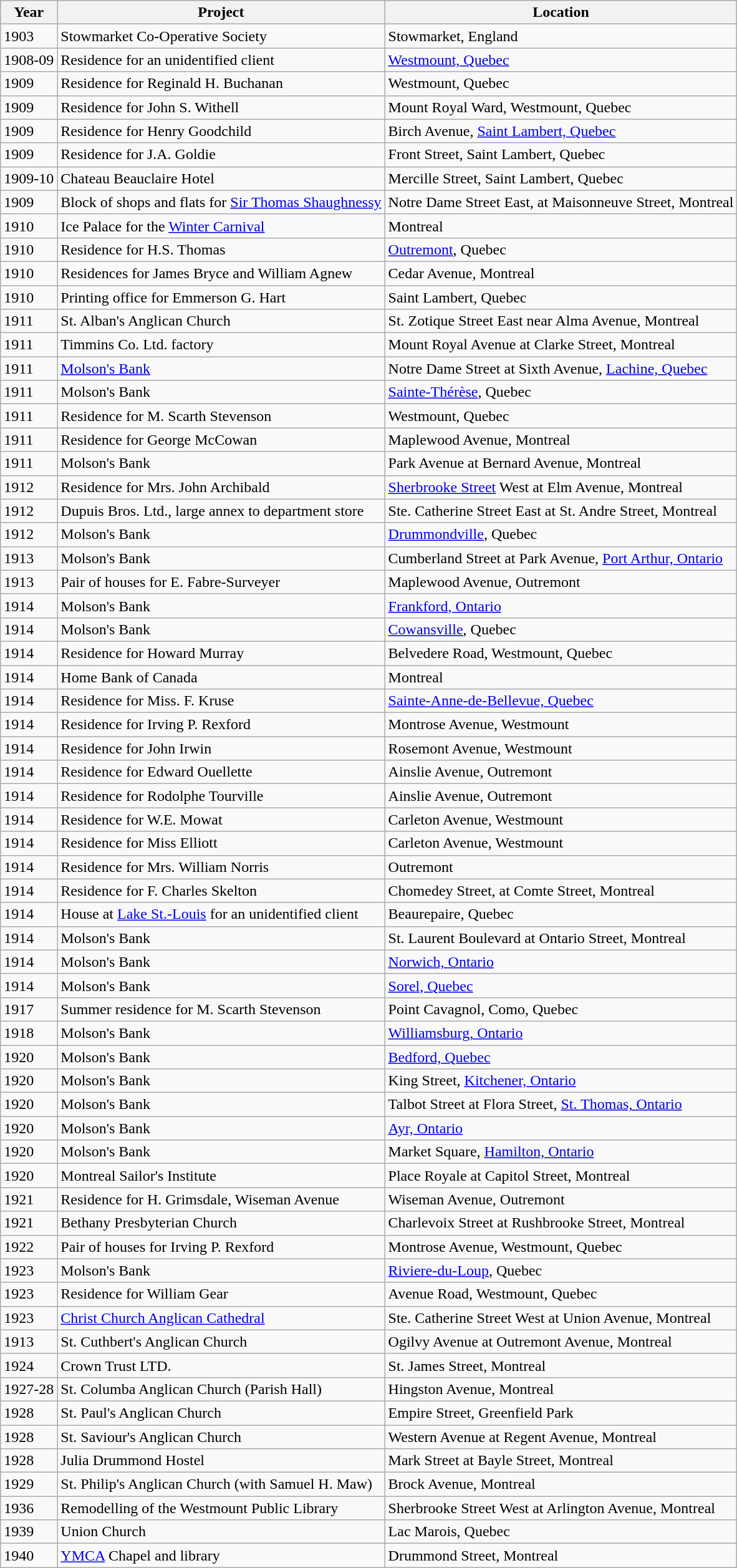<table class="wikitable sortable">
<tr>
<th>Year</th>
<th>Project</th>
<th>Location</th>
</tr>
<tr>
<td>1903</td>
<td>Stowmarket Co-Operative Society</td>
<td>Stowmarket, England</td>
</tr>
<tr>
<td>1908-09</td>
<td>Residence for an unidentified client</td>
<td><a href='#'>Westmount, Quebec</a></td>
</tr>
<tr>
<td>1909</td>
<td>Residence for Reginald H. Buchanan</td>
<td>Westmount, Quebec</td>
</tr>
<tr>
<td>1909</td>
<td>Residence for John S. Withell</td>
<td>Mount Royal Ward, Westmount, Quebec</td>
</tr>
<tr>
<td>1909</td>
<td>Residence for Henry Goodchild</td>
<td>Birch Avenue, <a href='#'>Saint Lambert, Quebec</a></td>
</tr>
<tr>
<td>1909</td>
<td>Residence for J.A. Goldie</td>
<td>Front Street, Saint Lambert, Quebec</td>
</tr>
<tr>
<td>1909-10</td>
<td>Chateau Beauclaire Hotel</td>
<td>Mercille Street, Saint Lambert, Quebec</td>
</tr>
<tr>
<td>1909</td>
<td>Block of shops and flats for <a href='#'>Sir Thomas Shaughnessy</a></td>
<td>Notre Dame Street East, at Maisonneuve Street, Montreal</td>
</tr>
<tr>
<td>1910</td>
<td>Ice Palace for the <a href='#'>Winter Carnival</a></td>
<td>Montreal</td>
</tr>
<tr>
<td>1910</td>
<td>Residence for H.S. Thomas</td>
<td><a href='#'>Outremont</a>, Quebec</td>
</tr>
<tr>
<td>1910</td>
<td>Residences for James Bryce and William Agnew</td>
<td>Cedar Avenue, Montreal</td>
</tr>
<tr>
<td>1910</td>
<td>Printing office for Emmerson G. Hart</td>
<td>Saint Lambert, Quebec</td>
</tr>
<tr>
<td>1911</td>
<td>St. Alban's Anglican Church</td>
<td>St. Zotique Street East near Alma Avenue, Montreal</td>
</tr>
<tr>
<td>1911</td>
<td>Timmins Co. Ltd. factory</td>
<td>Mount Royal Avenue at Clarke Street, Montreal</td>
</tr>
<tr>
<td>1911</td>
<td><a href='#'>Molson's Bank</a></td>
<td>Notre Dame Street at Sixth Avenue, <a href='#'>Lachine, Quebec</a></td>
</tr>
<tr>
<td>1911</td>
<td>Molson's Bank</td>
<td><a href='#'>Sainte-Thérèse</a>, Quebec</td>
</tr>
<tr>
<td>1911</td>
<td>Residence for M. Scarth Stevenson</td>
<td>Westmount, Quebec</td>
</tr>
<tr>
<td>1911</td>
<td>Residence for George McCowan</td>
<td>Maplewood Avenue, Montreal</td>
</tr>
<tr>
<td>1911</td>
<td>Molson's Bank</td>
<td>Park Avenue at Bernard Avenue, Montreal</td>
</tr>
<tr>
<td>1912</td>
<td>Residence for Mrs. John Archibald</td>
<td><a href='#'>Sherbrooke Street</a> West at Elm Avenue, Montreal</td>
</tr>
<tr>
<td>1912</td>
<td>Dupuis Bros. Ltd., large annex to department store</td>
<td>Ste. Catherine Street East at St. Andre Street, Montreal</td>
</tr>
<tr>
<td>1912</td>
<td>Molson's Bank</td>
<td><a href='#'>Drummondville</a>, Quebec</td>
</tr>
<tr>
<td>1913</td>
<td>Molson's Bank</td>
<td>Cumberland Street at Park Avenue, <a href='#'>Port Arthur, Ontario</a></td>
</tr>
<tr>
<td>1913</td>
<td>Pair of houses for E. Fabre-Surveyer</td>
<td>Maplewood Avenue, Outremont</td>
</tr>
<tr>
<td>1914</td>
<td>Molson's Bank</td>
<td><a href='#'>Frankford, Ontario</a></td>
</tr>
<tr>
<td>1914</td>
<td>Molson's Bank</td>
<td><a href='#'>Cowansville</a>, Quebec</td>
</tr>
<tr>
<td>1914</td>
<td>Residence for Howard Murray</td>
<td>Belvedere Road, Westmount, Quebec</td>
</tr>
<tr>
<td>1914</td>
<td>Home Bank of Canada</td>
<td>Montreal</td>
</tr>
<tr>
<td>1914</td>
<td>Residence for Miss. F. Kruse</td>
<td><a href='#'>Sainte-Anne-de-Bellevue, Quebec</a></td>
</tr>
<tr>
<td>1914</td>
<td>Residence for Irving P. Rexford</td>
<td>Montrose Avenue, Westmount</td>
</tr>
<tr>
<td>1914</td>
<td>Residence for John Irwin</td>
<td>Rosemont Avenue, Westmount</td>
</tr>
<tr>
<td>1914</td>
<td>Residence for Edward Ouellette</td>
<td>Ainslie Avenue, Outremont</td>
</tr>
<tr>
<td>1914</td>
<td>Residence for Rodolphe Tourville</td>
<td>Ainslie Avenue, Outremont</td>
</tr>
<tr>
<td>1914</td>
<td>Residence for W.E. Mowat</td>
<td>Carleton Avenue, Westmount</td>
</tr>
<tr>
<td>1914</td>
<td>Residence for Miss Elliott</td>
<td>Carleton Avenue, Westmount</td>
</tr>
<tr>
<td>1914</td>
<td>Residence for Mrs. William Norris</td>
<td>Outremont</td>
</tr>
<tr>
<td>1914</td>
<td>Residence for F. Charles Skelton</td>
<td>Chomedey Street, at Comte Street, Montreal</td>
</tr>
<tr>
<td>1914</td>
<td>House at <a href='#'>Lake St.-Louis</a> for an unidentified client</td>
<td>Beaurepaire, Quebec</td>
</tr>
<tr>
<td>1914</td>
<td>Molson's Bank</td>
<td>St. Laurent Boulevard at Ontario Street, Montreal</td>
</tr>
<tr>
<td>1914</td>
<td>Molson's Bank</td>
<td><a href='#'>Norwich, Ontario</a></td>
</tr>
<tr>
<td>1914</td>
<td>Molson's Bank</td>
<td><a href='#'>Sorel, Quebec</a></td>
</tr>
<tr>
<td>1917</td>
<td>Summer residence for M. Scarth Stevenson</td>
<td>Point Cavagnol, Como, Quebec</td>
</tr>
<tr>
<td>1918</td>
<td>Molson's Bank</td>
<td><a href='#'>Williamsburg, Ontario</a></td>
</tr>
<tr>
<td>1920</td>
<td>Molson's Bank</td>
<td><a href='#'>Bedford, Quebec</a></td>
</tr>
<tr>
<td>1920</td>
<td>Molson's Bank</td>
<td>King Street, <a href='#'>Kitchener, Ontario</a></td>
</tr>
<tr>
<td>1920</td>
<td>Molson's Bank</td>
<td>Talbot Street at Flora Street, <a href='#'>St. Thomas, Ontario</a></td>
</tr>
<tr>
<td>1920</td>
<td>Molson's Bank</td>
<td><a href='#'>Ayr, Ontario</a></td>
</tr>
<tr>
<td>1920</td>
<td>Molson's Bank</td>
<td>Market Square, <a href='#'>Hamilton, Ontario</a></td>
</tr>
<tr>
<td>1920</td>
<td>Montreal Sailor's Institute</td>
<td>Place Royale at Capitol Street, Montreal</td>
</tr>
<tr>
<td>1921</td>
<td>Residence for H. Grimsdale, Wiseman Avenue</td>
<td>Wiseman Avenue, Outremont</td>
</tr>
<tr>
<td>1921</td>
<td>Bethany Presbyterian Church</td>
<td>Charlevoix Street at Rushbrooke Street, Montreal</td>
</tr>
<tr>
<td>1922</td>
<td>Pair of houses for Irving P. Rexford</td>
<td>Montrose Avenue, Westmount, Quebec</td>
</tr>
<tr>
<td>1923</td>
<td>Molson's Bank</td>
<td><a href='#'>Riviere-du-Loup</a>, Quebec</td>
</tr>
<tr>
<td>1923</td>
<td>Residence for William Gear</td>
<td>Avenue Road, Westmount, Quebec</td>
</tr>
<tr>
<td>1923</td>
<td><a href='#'>Christ Church Anglican Cathedral</a></td>
<td>Ste. Catherine Street West at Union Avenue, Montreal</td>
</tr>
<tr>
<td>1913</td>
<td>St. Cuthbert's Anglican Church</td>
<td>Ogilvy Avenue at Outremont Avenue, Montreal</td>
</tr>
<tr>
<td>1924</td>
<td>Crown Trust LTD.</td>
<td>St. James Street, Montreal</td>
</tr>
<tr>
<td>1927-28</td>
<td>St. Columba Anglican Church (Parish Hall)</td>
<td>Hingston Avenue, Montreal</td>
</tr>
<tr>
<td>1928</td>
<td>St. Paul's Anglican Church</td>
<td>Empire Street, Greenfield Park</td>
</tr>
<tr>
<td>1928</td>
<td>St. Saviour's Anglican Church</td>
<td>Western Avenue at Regent Avenue, Montreal</td>
</tr>
<tr>
<td>1928</td>
<td>Julia Drummond Hostel</td>
<td>Mark Street at Bayle Street, Montreal</td>
</tr>
<tr>
<td>1929</td>
<td>St. Philip's Anglican Church (with Samuel H. Maw)</td>
<td>Brock Avenue, Montreal</td>
</tr>
<tr>
<td>1936</td>
<td>Remodelling of the Westmount Public Library</td>
<td>Sherbrooke Street West at Arlington Avenue, Montreal</td>
</tr>
<tr>
<td>1939</td>
<td>Union Church</td>
<td>Lac Marois, Quebec</td>
</tr>
<tr>
<td>1940</td>
<td><a href='#'>YMCA</a> Chapel and library</td>
<td>Drummond Street, Montreal</td>
</tr>
</table>
